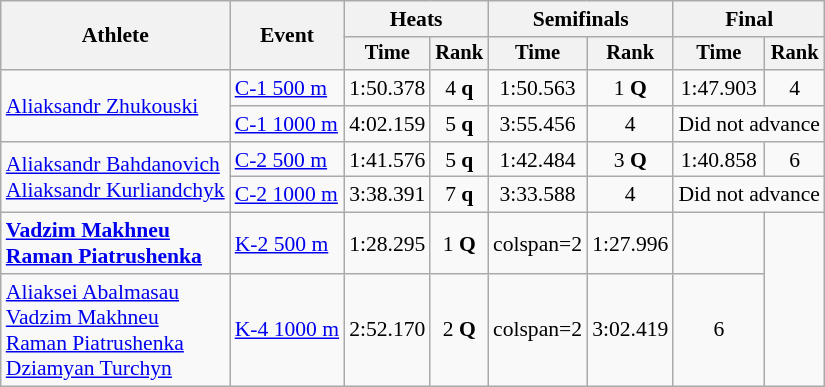<table class="wikitable" style="font-size:90%">
<tr>
<th rowspan=2>Athlete</th>
<th rowspan=2>Event</th>
<th colspan=2>Heats</th>
<th colspan=2>Semifinals</th>
<th colspan=2>Final</th>
</tr>
<tr style="font-size:95%">
<th>Time</th>
<th>Rank</th>
<th>Time</th>
<th>Rank</th>
<th>Time</th>
<th>Rank</th>
</tr>
<tr align=center>
<td align=left rowspan=2><a href='#'>Aliaksandr Zhukouski</a></td>
<td align=left><a href='#'>C-1 500 m</a></td>
<td>1:50.378</td>
<td>4 <strong>q</strong></td>
<td>1:50.563</td>
<td>1 <strong>Q</strong></td>
<td>1:47.903</td>
<td>4</td>
</tr>
<tr align=center>
<td align=left><a href='#'>C-1 1000 m</a></td>
<td>4:02.159</td>
<td>5 <strong>q</strong></td>
<td>3:55.456</td>
<td>4</td>
<td colspan=2>Did not advance</td>
</tr>
<tr align=center>
<td align=left rowspan=2><a href='#'>Aliaksandr Bahdanovich</a><br><a href='#'>Aliaksandr Kurliandchyk</a></td>
<td align=left><a href='#'>C-2 500 m</a></td>
<td>1:41.576</td>
<td>5 <strong>q</strong></td>
<td>1:42.484</td>
<td>3 <strong>Q</strong></td>
<td>1:40.858</td>
<td>6</td>
</tr>
<tr align=center>
<td align=left><a href='#'>C-2 1000 m</a></td>
<td>3:38.391</td>
<td>7 <strong>q</strong></td>
<td>3:33.588</td>
<td>4</td>
<td colspan=2>Did not advance</td>
</tr>
<tr align=center>
<td align=left><strong><a href='#'>Vadzim Makhneu</a><br><a href='#'>Raman Piatrushenka</a></strong></td>
<td align=left><a href='#'>K-2 500 m</a></td>
<td>1:28.295</td>
<td>1 <strong>Q</strong></td>
<td>colspan=2 </td>
<td>1:27.996</td>
<td></td>
</tr>
<tr align=center>
<td align=left><a href='#'>Aliaksei Abalmasau</a><br><a href='#'>Vadzim Makhneu</a><br><a href='#'>Raman Piatrushenka</a><br><a href='#'>Dziamyan Turchyn</a></td>
<td align=left><a href='#'>K-4 1000 m</a></td>
<td>2:52.170</td>
<td>2 <strong>Q</strong></td>
<td>colspan=2 </td>
<td>3:02.419</td>
<td>6</td>
</tr>
</table>
